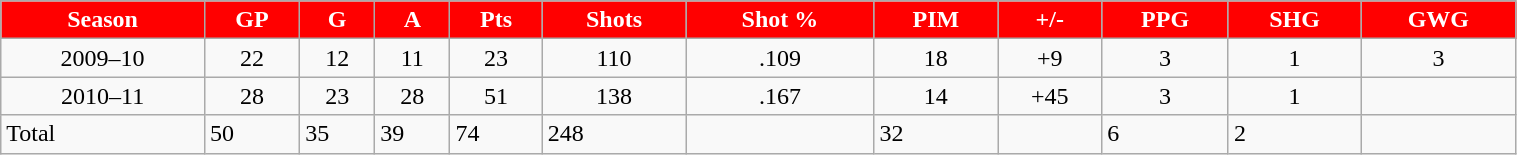<table class="wikitable" style="width:80%;">
<tr style="text-align:center; background:red; color:#fff;">
<td><strong>Season</strong></td>
<td><strong>GP</strong></td>
<td><strong>G</strong></td>
<td><strong>A</strong></td>
<td><strong>Pts</strong></td>
<td><strong>Shots</strong></td>
<td><strong>Shot %</strong></td>
<td><strong>PIM</strong></td>
<td><strong>+/-</strong></td>
<td><strong>PPG</strong></td>
<td><strong>SHG</strong></td>
<td><strong>GWG</strong></td>
</tr>
<tr style="text-align:center;" bgcolor="">
<td>2009–10</td>
<td>22</td>
<td>12</td>
<td>11</td>
<td>23</td>
<td>110</td>
<td>.109</td>
<td>18</td>
<td>+9</td>
<td>3</td>
<td>1</td>
<td>3</td>
</tr>
<tr style="text-align:center;" bgcolor="">
<td>2010–11</td>
<td>28</td>
<td>23</td>
<td>28</td>
<td>51</td>
<td>138</td>
<td>.167</td>
<td>14</td>
<td>+45</td>
<td>3</td>
<td>1</td>
<td></td>
</tr>
<tr>
<td>Total</td>
<td>50</td>
<td>35</td>
<td>39</td>
<td>74</td>
<td>248</td>
<td></td>
<td>32</td>
<td></td>
<td>6</td>
<td>2</td>
<td></td>
</tr>
</table>
